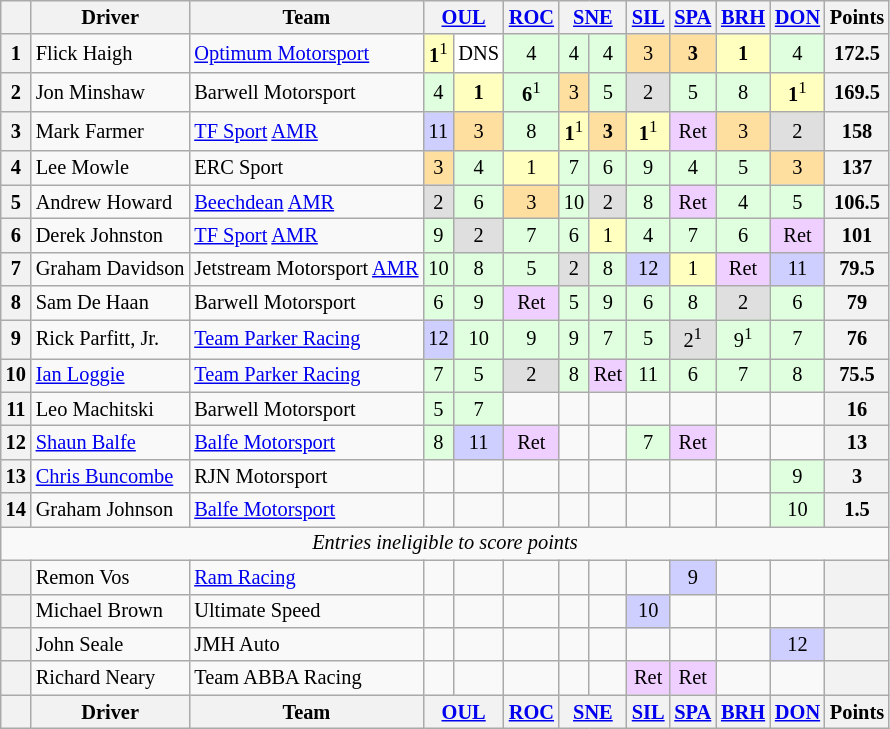<table class="wikitable" style="font-size: 85%; text-align:center;">
<tr>
<th></th>
<th>Driver</th>
<th>Team</th>
<th colspan=2><a href='#'>OUL</a></th>
<th><a href='#'>ROC</a></th>
<th colspan=2><a href='#'>SNE</a></th>
<th><a href='#'>SIL</a></th>
<th><a href='#'>SPA</a></th>
<th><a href='#'>BRH</a></th>
<th><a href='#'>DON</a></th>
<th>Points</th>
</tr>
<tr>
<th>1</th>
<td align=left> Flick Haigh</td>
<td align=left> <a href='#'>Optimum Motorsport</a></td>
<td style="background:#FFFFBF;"><strong>1</strong><sup>1</sup></td>
<td style="background:#FFFFFF;">DNS</td>
<td style="background:#DFFFDF;">4</td>
<td style="background:#DFFFDF;">4</td>
<td style="background:#DFFFDF;">4</td>
<td style="background:#FFDF9F;">3</td>
<td style="background:#FFDF9F;"><strong>3</strong></td>
<td style="background:#FFFFBF;"><strong>1</strong></td>
<td style="background:#DFFFDF;">4</td>
<th>172.5</th>
</tr>
<tr>
<th>2</th>
<td align=left> Jon Minshaw</td>
<td align=left> Barwell Motorsport</td>
<td style="background:#DFFFDF;">4</td>
<td style="background:#FFFFBF;"><strong>1</strong></td>
<td style="background:#DFFFDF;"><strong>6</strong><sup>1</sup></td>
<td style="background:#FFDF9F;">3</td>
<td style="background:#DFFFDF;">5</td>
<td style="background:#DFDFDF;">2</td>
<td style="background:#DFFFDF;">5</td>
<td style="background:#DFFFDF;">8</td>
<td style="background:#FFFFBF;"><strong>1</strong><sup>1</sup></td>
<th>169.5</th>
</tr>
<tr>
<th>3</th>
<td align=left> Mark Farmer</td>
<td align=left> <a href='#'>TF Sport</a> <a href='#'>AMR</a></td>
<td style="background:#CFCFFF;">11</td>
<td style="background:#FFDF9F;">3</td>
<td style="background:#DFFFDF;">8</td>
<td style="background:#FFFFBF;"><strong>1</strong><sup>1</sup></td>
<td style="background:#FFDF9F;"><strong>3</strong></td>
<td style="background:#FFFFBF;"><strong>1</strong><sup>1</sup></td>
<td style="background:#EFCFFF;">Ret</td>
<td style="background:#FFDF9F;">3</td>
<td style="background:#DFDFDF;">2</td>
<th>158</th>
</tr>
<tr>
<th>4</th>
<td align=left> Lee Mowle</td>
<td align=left> ERC Sport</td>
<td style="background:#FFDF9F;">3</td>
<td style="background:#DFFFDF;">4</td>
<td style="background:#FFFFBF;">1</td>
<td style="background:#DFFFDF;">7</td>
<td style="background:#DFFFDF;">6</td>
<td style="background:#DFFFDF;">9</td>
<td style="background:#DFFFDF;">4</td>
<td style="background:#DFFFDF;">5</td>
<td style="background:#FFDF9F;">3</td>
<th>137</th>
</tr>
<tr>
<th>5</th>
<td align=left> Andrew Howard</td>
<td align=left> <a href='#'>Beechdean</a> <a href='#'>AMR</a></td>
<td style="background:#DFDFDF;">2</td>
<td style="background:#DFFFDF;">6</td>
<td style="background:#FFDF9F;">3</td>
<td style="background:#DFFFDF;">10</td>
<td style="background:#DFDFDF;">2</td>
<td style="background:#DFFFDF;">8</td>
<td style="background:#EFCFFF;">Ret</td>
<td style="background:#DFFFDF;">4</td>
<td style="background:#DFFFDF;">5</td>
<th>106.5</th>
</tr>
<tr>
<th>6</th>
<td align=left> Derek Johnston</td>
<td align=left> <a href='#'>TF Sport</a> <a href='#'>AMR</a></td>
<td style="background:#DFFFDF;">9</td>
<td style="background:#DFDFDF;">2</td>
<td style="background:#DFFFDF;">7</td>
<td style="background:#DFFFDF;">6</td>
<td style="background:#FFFFBF;">1</td>
<td style="background:#DFFFDF;">4</td>
<td style="background:#DFFFDF;">7</td>
<td style="background:#DFFFDF;">6</td>
<td style="background:#EFCFFF;">Ret</td>
<th>101</th>
</tr>
<tr>
<th>7</th>
<td align=left> Graham Davidson</td>
<td align=left> Jetstream Motorsport <a href='#'>AMR</a></td>
<td style="background:#DFFFDF;">10</td>
<td style="background:#DFFFDF;">8</td>
<td style="background:#DFFFDF;">5</td>
<td style="background:#DFDFDF;">2</td>
<td style="background:#DFFFDF;">8</td>
<td style="background:#CFCFFF;">12</td>
<td style="background:#FFFFBF;">1</td>
<td style="background:#EFCFFF;">Ret</td>
<td style="background:#CFCFFF;">11</td>
<th>79.5</th>
</tr>
<tr>
<th>8</th>
<td align=left> Sam De Haan</td>
<td align=left> Barwell Motorsport</td>
<td style="background:#DFFFDF;">6</td>
<td style="background:#DFFFDF;">9</td>
<td style="background:#EFCFFF;">Ret</td>
<td style="background:#DFFFDF;">5</td>
<td style="background:#DFFFDF;">9</td>
<td style="background:#DFFFDF;">6</td>
<td style="background:#DFFFDF;">8</td>
<td style="background:#DFDFDF;">2</td>
<td style="background:#DFFFDF;">6</td>
<th>79</th>
</tr>
<tr>
<th>9</th>
<td align=left> Rick Parfitt, Jr.</td>
<td align=left> <a href='#'>Team Parker Racing</a></td>
<td style="background:#CFCFFF;">12</td>
<td style="background:#DFFFDF;">10</td>
<td style="background:#DFFFDF;">9</td>
<td style="background:#DFFFDF;">9</td>
<td style="background:#DFFFDF;">7</td>
<td style="background:#DFFFDF;">5</td>
<td style="background:#DFDFDF;">2<sup>1</sup></td>
<td style="background:#DFFFDF;">9<sup>1</sup></td>
<td style="background:#DFFFDF;">7</td>
<th>76</th>
</tr>
<tr>
<th>10</th>
<td align=left> <a href='#'>Ian Loggie</a></td>
<td align=left> <a href='#'>Team Parker Racing</a></td>
<td style="background:#DFFFDF;">7</td>
<td style="background:#DFFFDF;">5</td>
<td style="background:#DFDFDF;">2</td>
<td style="background:#DFFFDF;">8</td>
<td style="background:#EFCFFF;">Ret</td>
<td style="background:#DFFFDF;">11</td>
<td style="background:#DFFFDF;">6</td>
<td style="background:#DFFFDF;">7</td>
<td style="background:#DFFFDF;">8</td>
<th>75.5</th>
</tr>
<tr>
<th>11</th>
<td align=left> Leo Machitski</td>
<td align=left> Barwell Motorsport</td>
<td style="background:#DFFFDF;">5</td>
<td style="background:#DFFFDF;">7</td>
<td></td>
<td></td>
<td></td>
<td></td>
<td></td>
<td></td>
<td></td>
<th>16</th>
</tr>
<tr>
<th>12</th>
<td align=left> <a href='#'>Shaun Balfe</a></td>
<td align=left> <a href='#'>Balfe Motorsport</a></td>
<td style="background:#DFFFDF;">8</td>
<td style="background:#CFCFFF;">11</td>
<td style="background:#EFCFFF;">Ret</td>
<td></td>
<td></td>
<td style="background:#DFFFDF;">7</td>
<td style="background:#EFCFFF;">Ret</td>
<td></td>
<td></td>
<th>13</th>
</tr>
<tr>
<th>13</th>
<td align=left> <a href='#'>Chris Buncombe</a></td>
<td align=left> RJN Motorsport</td>
<td></td>
<td></td>
<td></td>
<td></td>
<td></td>
<td></td>
<td></td>
<td></td>
<td style="background:#DFFFDF;">9</td>
<th>3</th>
</tr>
<tr>
<th>14</th>
<td align=left> Graham Johnson</td>
<td align=left> <a href='#'>Balfe Motorsport</a></td>
<td></td>
<td></td>
<td></td>
<td></td>
<td></td>
<td></td>
<td></td>
<td></td>
<td style="background:#DFFFDF;">10</td>
<th>1.5</th>
</tr>
<tr>
<td colspan=14><em>Entries ineligible to score points</em></td>
</tr>
<tr>
<th></th>
<td align=left> Remon Vos</td>
<td align=left> <a href='#'>Ram Racing</a></td>
<td></td>
<td></td>
<td></td>
<td></td>
<td></td>
<td></td>
<td style="background:#CFCFFF;">9</td>
<td></td>
<td></td>
<th></th>
</tr>
<tr>
<th></th>
<td align=left> Michael Brown</td>
<td align=left> Ultimate Speed</td>
<td></td>
<td></td>
<td></td>
<td></td>
<td></td>
<td style="background:#CFCFFF;">10</td>
<td></td>
<td></td>
<td></td>
<th></th>
</tr>
<tr>
<th></th>
<td align=left> John Seale</td>
<td align=left> JMH Auto</td>
<td></td>
<td></td>
<td></td>
<td></td>
<td></td>
<td></td>
<td></td>
<td></td>
<td style="background:#CFCFFF;">12</td>
<th></th>
</tr>
<tr>
<th></th>
<td align=left> Richard Neary</td>
<td align=left> Team ABBA Racing</td>
<td></td>
<td></td>
<td></td>
<td></td>
<td></td>
<td style="background:#EFCFFF;">Ret</td>
<td style="background:#EFCFFF;">Ret</td>
<td></td>
<td></td>
<th></th>
</tr>
<tr>
<th></th>
<th>Driver</th>
<th>Team</th>
<th colspan=2><a href='#'>OUL</a></th>
<th><a href='#'>ROC</a></th>
<th colspan=2><a href='#'>SNE</a></th>
<th><a href='#'>SIL</a></th>
<th><a href='#'>SPA</a></th>
<th><a href='#'>BRH</a></th>
<th><a href='#'>DON</a></th>
<th>Points</th>
</tr>
</table>
